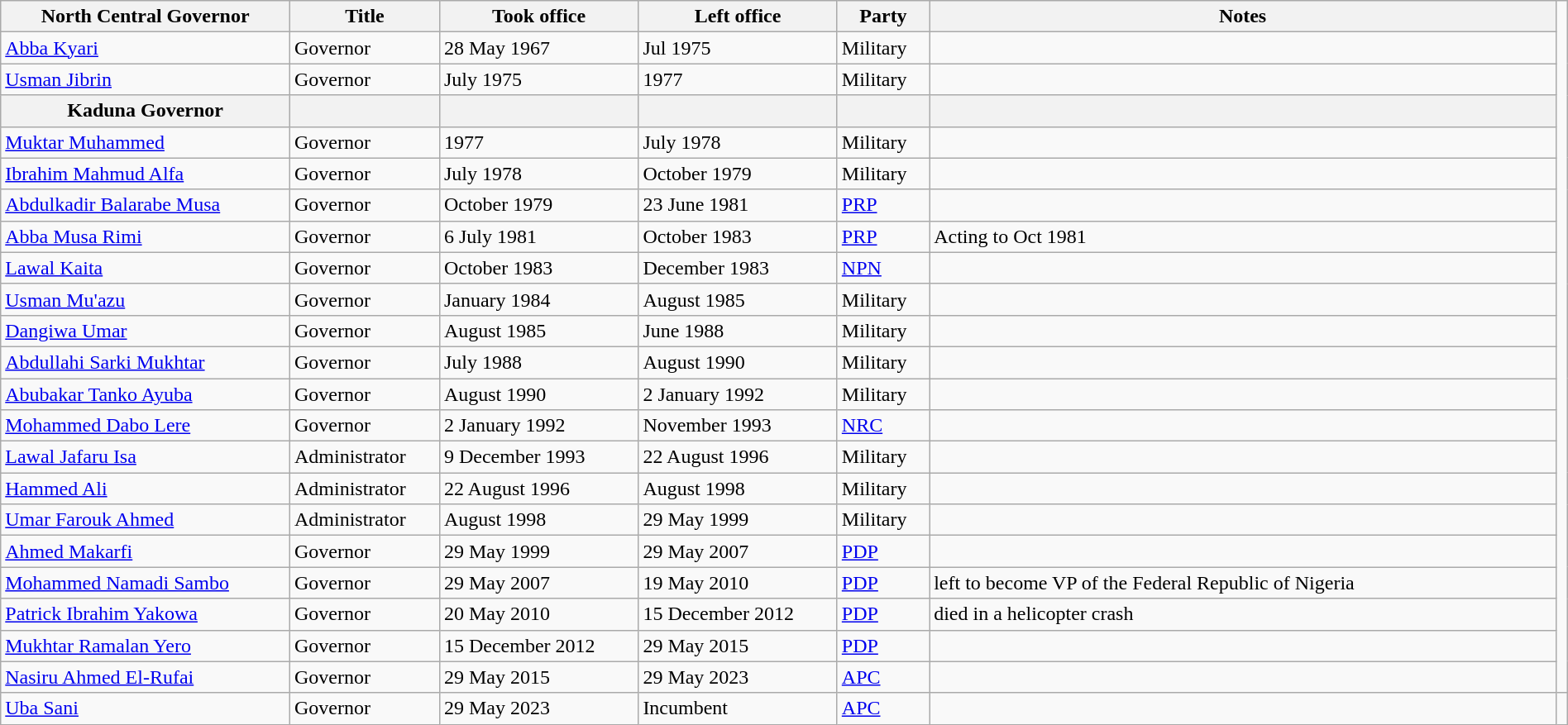<table class="wikitable" border="1" style="width:100%; margin:auto; text-align:left">
<tr>
<th>North Central Governor</th>
<th>Title</th>
<th>Took office</th>
<th>Left office</th>
<th>Party</th>
<th width="40%">Notes</th>
</tr>
<tr -valign="top">
<td><a href='#'>Abba Kyari</a></td>
<td>Governor</td>
<td>28 May 1967</td>
<td>Jul 1975</td>
<td>Military</td>
<td></td>
</tr>
<tr -valign="top">
<td><a href='#'>Usman Jibrin</a></td>
<td>Governor</td>
<td>July 1975</td>
<td>1977</td>
<td>Military</td>
<td></td>
</tr>
<tr>
<th>Kaduna Governor</th>
<th></th>
<th></th>
<th></th>
<th></th>
<th width="40%"></th>
</tr>
<tr -valign="top">
<td><a href='#'>Muktar Muhammed</a></td>
<td>Governor</td>
<td>1977</td>
<td>July 1978</td>
<td>Military</td>
<td></td>
</tr>
<tr -valign="top">
<td><a href='#'>Ibrahim Mahmud Alfa</a></td>
<td>Governor</td>
<td>July 1978</td>
<td>October 1979</td>
<td>Military</td>
<td></td>
</tr>
<tr -valign="top">
<td><a href='#'>Abdulkadir Balarabe Musa</a></td>
<td>Governor</td>
<td>October 1979</td>
<td>23 June 1981</td>
<td><a href='#'>PRP</a></td>
<td></td>
</tr>
<tr -valign="top">
<td><a href='#'>Abba Musa Rimi</a></td>
<td>Governor</td>
<td>6 July 1981</td>
<td>October 1983</td>
<td><a href='#'>PRP</a></td>
<td>Acting to Oct 1981</td>
</tr>
<tr -valign="top">
<td><a href='#'>Lawal Kaita</a></td>
<td>Governor</td>
<td>October 1983</td>
<td>December 1983</td>
<td><a href='#'>NPN</a></td>
<td></td>
</tr>
<tr -valign="top">
<td><a href='#'>Usman Mu'azu</a></td>
<td>Governor</td>
<td>January 1984</td>
<td>August 1985</td>
<td>Military</td>
<td></td>
</tr>
<tr -valign="top">
<td><a href='#'>Dangiwa Umar</a></td>
<td>Governor</td>
<td>August 1985</td>
<td>June 1988</td>
<td>Military</td>
<td></td>
</tr>
<tr -valign="top">
<td><a href='#'>Abdullahi Sarki Mukhtar</a></td>
<td>Governor</td>
<td>July 1988</td>
<td>August 1990</td>
<td>Military</td>
<td></td>
</tr>
<tr -valign="top">
<td><a href='#'>Abubakar Tanko Ayuba</a></td>
<td>Governor</td>
<td>August 1990</td>
<td>2 January 1992</td>
<td>Military</td>
<td></td>
</tr>
<tr -valign="top">
<td><a href='#'>Mohammed Dabo Lere</a></td>
<td>Governor</td>
<td>2 January 1992</td>
<td>November 1993</td>
<td><a href='#'>NRC</a></td>
<td></td>
</tr>
<tr -valign="top">
<td><a href='#'>Lawal Jafaru Isa</a></td>
<td>Administrator</td>
<td>9 December 1993</td>
<td>22 August 1996</td>
<td>Military</td>
<td></td>
</tr>
<tr -valign="top">
<td><a href='#'>Hammed Ali</a></td>
<td>Administrator</td>
<td>22 August 1996</td>
<td>August 1998</td>
<td>Military</td>
<td></td>
</tr>
<tr -valign="top">
<td><a href='#'>Umar Farouk Ahmed</a></td>
<td>Administrator</td>
<td>August 1998</td>
<td>29 May 1999</td>
<td>Military</td>
<td></td>
</tr>
<tr -valign="top">
<td><a href='#'>Ahmed Makarfi</a></td>
<td>Governor</td>
<td>29 May 1999</td>
<td>29 May 2007</td>
<td><a href='#'>PDP</a></td>
<td></td>
</tr>
<tr -valign="top">
<td><a href='#'>Mohammed Namadi Sambo</a></td>
<td>Governor</td>
<td>29 May 2007</td>
<td>19 May 2010</td>
<td><a href='#'>PDP</a></td>
<td>left to become VP of the Federal Republic of Nigeria</td>
</tr>
<tr -valign="top">
<td><a href='#'>Patrick Ibrahim Yakowa</a></td>
<td>Governor</td>
<td>20 May 2010</td>
<td>15 December 2012</td>
<td><a href='#'>PDP</a></td>
<td>died in a helicopter crash</td>
</tr>
<tr -valign="top">
<td><a href='#'>Mukhtar Ramalan Yero</a></td>
<td>Governor</td>
<td>15 December 2012</td>
<td>29 May 2015</td>
<td><a href='#'>PDP</a></td>
<td></td>
</tr>
<tr -valign="top">
<td><a href='#'>Nasiru Ahmed El-Rufai</a></td>
<td>Governor</td>
<td>29 May 2015</td>
<td>29 May 2023</td>
<td><a href='#'>APC</a></td>
<td></td>
</tr>
<tr>
<td><a href='#'>Uba Sani</a></td>
<td>Governor</td>
<td>29 May 2023</td>
<td>Incumbent</td>
<td><a href='#'>APC</a></td>
<td></td>
<td></td>
</tr>
</table>
